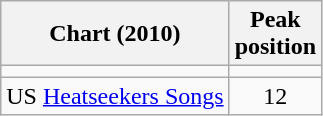<table class="wikitable sortable">
<tr>
<th scope="col">Chart (2010)</th>
<th scope="col">Peak<br>position</th>
</tr>
<tr>
<td></td>
</tr>
<tr>
<td>US <a href='#'>Heatseekers Songs</a></td>
<td style="text-align:center;">12</td>
</tr>
</table>
